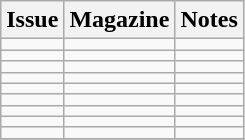<table class="wikitable">
<tr>
<th>Issue</th>
<th>Magazine</th>
<th>Notes</th>
</tr>
<tr>
<td></td>
<td></td>
<td></td>
</tr>
<tr>
<td></td>
<td></td>
<td></td>
</tr>
<tr>
<td></td>
<td></td>
<td></td>
</tr>
<tr>
<td></td>
<td></td>
<td></td>
</tr>
<tr>
<td></td>
<td></td>
<td></td>
</tr>
<tr>
<td></td>
<td></td>
<td></td>
</tr>
<tr>
<td></td>
<td></td>
<td></td>
</tr>
<tr>
<td></td>
<td></td>
<td></td>
</tr>
<tr>
<td></td>
<td></td>
<td></td>
</tr>
<tr>
</tr>
</table>
